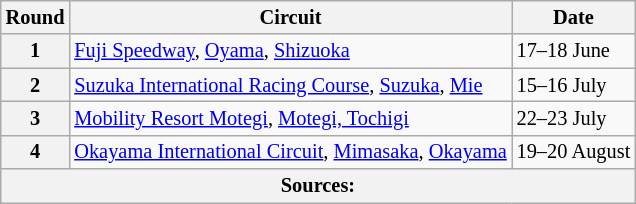<table class="wikitable" style="font-size: 85%;">
<tr>
<th>Round</th>
<th>Circuit</th>
<th>Date</th>
</tr>
<tr>
<th>1</th>
<td> <a href='#'>Fuji Speedway</a>, <a href='#'>Oyama</a>, <a href='#'>Shizuoka</a></td>
<td>17–18 June</td>
</tr>
<tr>
<th>2</th>
<td> <a href='#'>Suzuka International Racing Course</a>, <a href='#'>Suzuka</a>, <a href='#'>Mie</a></td>
<td>15–16 July</td>
</tr>
<tr>
<th>3</th>
<td> <a href='#'>Mobility Resort Motegi</a>, <a href='#'>Motegi, Tochigi</a></td>
<td>22–23 July</td>
</tr>
<tr>
<th>4</th>
<td> <a href='#'>Okayama International Circuit</a>, <a href='#'>Mimasaka</a>, <a href='#'>Okayama</a></td>
<td>19–20 August</td>
</tr>
<tr>
<th colspan="3">Sources:</th>
</tr>
</table>
